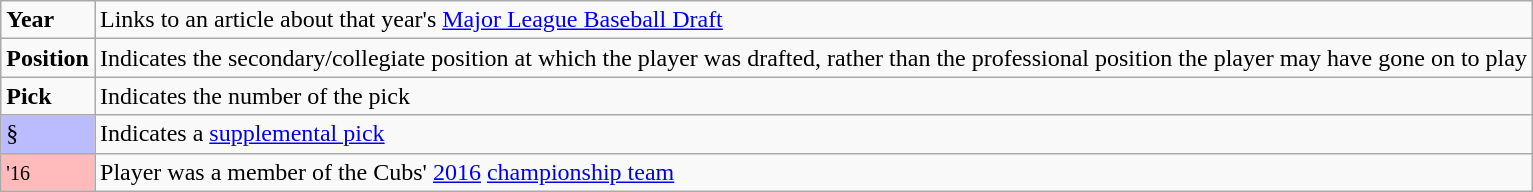<table class="wikitable" border="1">
<tr>
<td><strong>Year</strong></td>
<td>Links to an article about that year's <a href='#'>Major League Baseball Draft</a></td>
</tr>
<tr>
<td><strong>Position</strong></td>
<td>Indicates the secondary/collegiate position at which the player was drafted, rather than the professional position the player may have gone on to play</td>
</tr>
<tr>
<td><strong>Pick</strong></td>
<td>Indicates the number of the pick</td>
</tr>
<tr>
<td bgcolor="#bbbbff">§</td>
<td>Indicates a <a href='#'>supplemental pick</a></td>
</tr>
<tr>
<td bgcolor="#ffbbbb"><small>'16</small></td>
<td>Player was a member of the Cubs' <a href='#'>2016</a> <a href='#'>championship team</a></td>
</tr>
</table>
